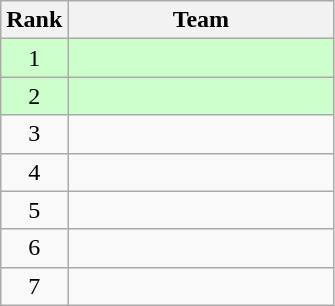<table class="wikitable">
<tr>
<th>Rank</th>
<th width=170>Team</th>
</tr>
<tr bgcolor=ccffcc>
<td align=center>1</td>
<td></td>
</tr>
<tr bgcolor=ccffcc>
<td align=center>2</td>
<td></td>
</tr>
<tr>
<td align=center>3</td>
<td></td>
</tr>
<tr>
<td align=center>4</td>
<td></td>
</tr>
<tr>
<td align=center>5</td>
<td></td>
</tr>
<tr>
<td align=center>6</td>
<td></td>
</tr>
<tr>
<td align=center>7</td>
<td></td>
</tr>
</table>
